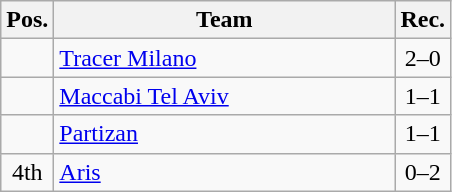<table class="wikitable" style="text-align:center">
<tr>
<th width=25>Pos.</th>
<th width=220>Team</th>
<th width=25>Rec.</th>
</tr>
<tr>
<td></td>
<td align=left> <a href='#'>Tracer Milano</a></td>
<td>2–0</td>
</tr>
<tr>
<td></td>
<td align=left> <a href='#'>Maccabi Tel Aviv</a></td>
<td>1–1</td>
</tr>
<tr>
<td></td>
<td align=left> <a href='#'>Partizan</a></td>
<td>1–1</td>
</tr>
<tr>
<td>4th</td>
<td align=left> <a href='#'>Aris</a></td>
<td>0–2</td>
</tr>
</table>
